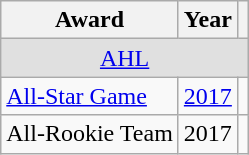<table class="wikitable">
<tr>
<th>Award</th>
<th>Year</th>
<th></th>
</tr>
<tr ALIGN="center" bgcolor="#e0e0e0">
<td colspan="3"><a href='#'>AHL</a></td>
</tr>
<tr>
<td><a href='#'>All-Star Game</a></td>
<td><a href='#'>2017</a></td>
<td></td>
</tr>
<tr>
<td>All-Rookie Team</td>
<td>2017</td>
<td></td>
</tr>
</table>
